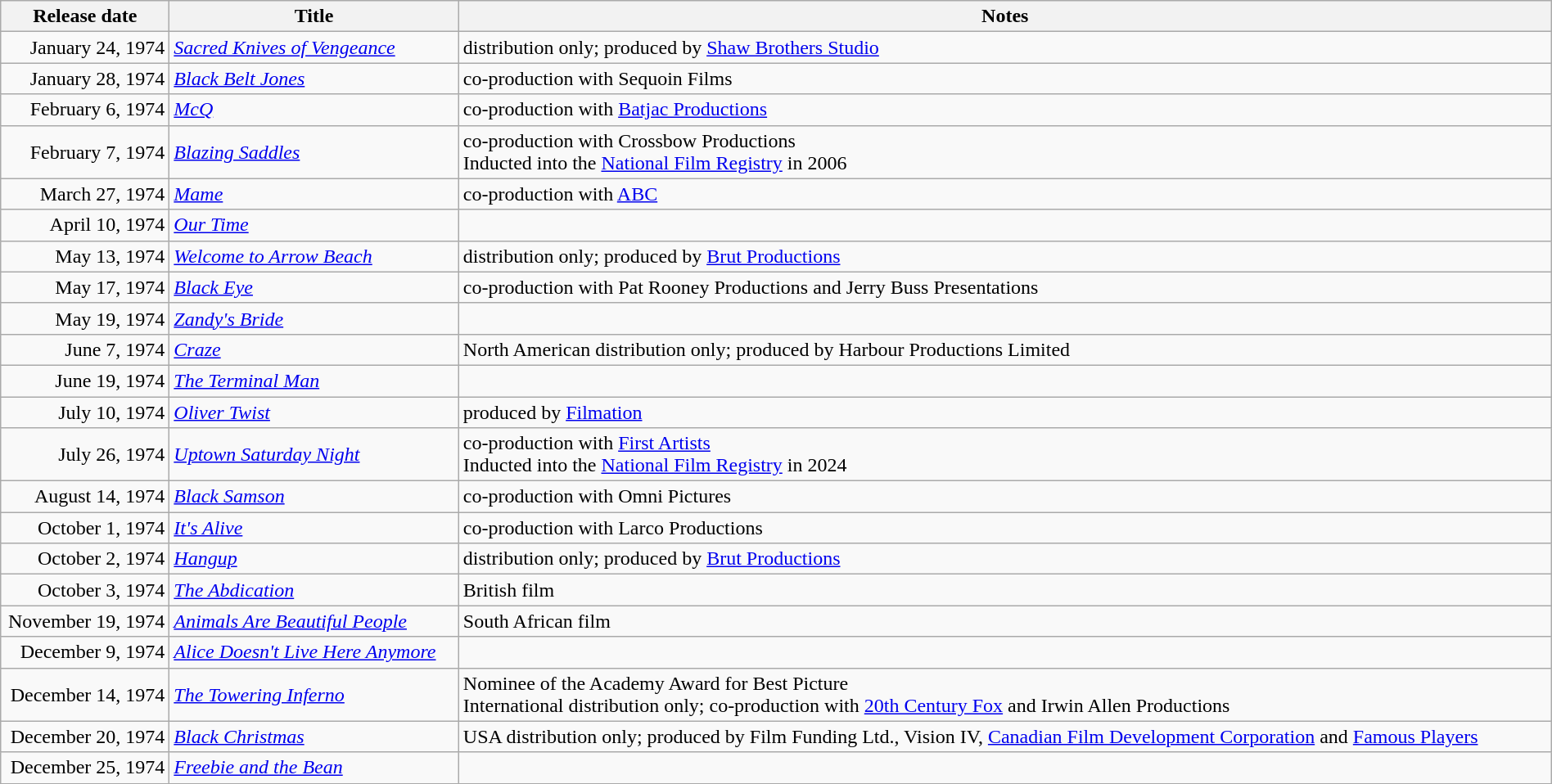<table class="wikitable sortable" style="width:100%;">
<tr>
<th scope="col" style="width:130px;">Release date</th>
<th>Title</th>
<th>Notes</th>
</tr>
<tr>
<td style="text-align:right;">January 24, 1974</td>
<td><em><a href='#'>Sacred Knives of Vengeance</a></em></td>
<td>distribution only; produced by <a href='#'>Shaw Brothers Studio</a></td>
</tr>
<tr>
<td style="text-align:right;">January 28, 1974</td>
<td><em><a href='#'>Black Belt Jones</a></em></td>
<td>co-production with Sequoin Films</td>
</tr>
<tr>
<td style="text-align:right;">February 6, 1974</td>
<td><em><a href='#'>McQ</a></em></td>
<td>co-production with <a href='#'>Batjac Productions</a></td>
</tr>
<tr>
<td style="text-align:right;">February 7, 1974</td>
<td><em><a href='#'>Blazing Saddles</a></em></td>
<td>co-production with Crossbow Productions<br>Inducted into the <a href='#'>National Film Registry</a> in 2006</td>
</tr>
<tr>
<td style="text-align:right;">March 27, 1974</td>
<td><em><a href='#'>Mame</a></em></td>
<td>co-production with <a href='#'>ABC</a></td>
</tr>
<tr>
<td style="text-align:right;">April 10, 1974</td>
<td><em><a href='#'>Our Time</a></em></td>
<td></td>
</tr>
<tr>
<td style="text-align:right;">May 13, 1974</td>
<td><em><a href='#'>Welcome to Arrow Beach</a></em></td>
<td>distribution only; produced by <a href='#'>Brut Productions</a></td>
</tr>
<tr>
<td style="text-align:right;">May 17, 1974</td>
<td><em><a href='#'>Black Eye</a></em></td>
<td>co-production with Pat Rooney Productions and Jerry Buss Presentations</td>
</tr>
<tr>
<td style="text-align:right;">May 19, 1974</td>
<td><em><a href='#'>Zandy's Bride</a></em></td>
<td></td>
</tr>
<tr>
<td style="text-align:right;">June 7, 1974</td>
<td><em><a href='#'>Craze</a></em></td>
<td>North American distribution only; produced by Harbour Productions Limited</td>
</tr>
<tr>
<td style="text-align:right;">June 19, 1974</td>
<td><em><a href='#'>The Terminal Man</a></em></td>
<td></td>
</tr>
<tr>
<td style="text-align:right;">July 10, 1974</td>
<td><em><a href='#'>Oliver Twist</a></em></td>
<td>produced by <a href='#'>Filmation</a></td>
</tr>
<tr>
<td style="text-align:right;">July 26, 1974</td>
<td><em><a href='#'>Uptown Saturday Night</a></em></td>
<td>co-production with <a href='#'>First Artists</a><br>Inducted into the <a href='#'>National Film Registry</a> in 2024</td>
</tr>
<tr>
<td style="text-align:right;">August 14, 1974</td>
<td><em><a href='#'>Black Samson</a></em></td>
<td>co-production with Omni Pictures</td>
</tr>
<tr>
<td style="text-align:right;">October 1, 1974</td>
<td><em><a href='#'>It's Alive</a></em></td>
<td>co-production with Larco Productions</td>
</tr>
<tr>
<td style="text-align:right;">October 2, 1974</td>
<td><em><a href='#'>Hangup</a></em></td>
<td>distribution only; produced by <a href='#'>Brut Productions</a></td>
</tr>
<tr>
<td style="text-align:right;">October 3, 1974</td>
<td><em><a href='#'>The Abdication</a></em></td>
<td>British film</td>
</tr>
<tr>
<td style="text-align:right;">November 19, 1974</td>
<td><em><a href='#'>Animals Are Beautiful People</a></em></td>
<td>South African film</td>
</tr>
<tr>
<td style="text-align:right;">December 9, 1974</td>
<td><em><a href='#'>Alice Doesn't Live Here Anymore</a></em></td>
<td></td>
</tr>
<tr>
<td style="text-align:right;">December 14, 1974</td>
<td><em><a href='#'>The Towering Inferno</a></em></td>
<td>Nominee of the Academy Award for Best Picture<br>International distribution only; co-production with <a href='#'>20th Century Fox</a> and Irwin Allen Productions</td>
</tr>
<tr>
<td style="text-align:right;">December 20, 1974</td>
<td><em><a href='#'>Black Christmas</a></em></td>
<td>USA distribution only; produced by Film Funding Ltd., Vision IV, <a href='#'>Canadian Film Development Corporation</a> and <a href='#'>Famous Players</a></td>
</tr>
<tr>
<td style="text-align:right;">December 25, 1974</td>
<td><em><a href='#'>Freebie and the Bean</a></em></td>
<td></td>
</tr>
</table>
